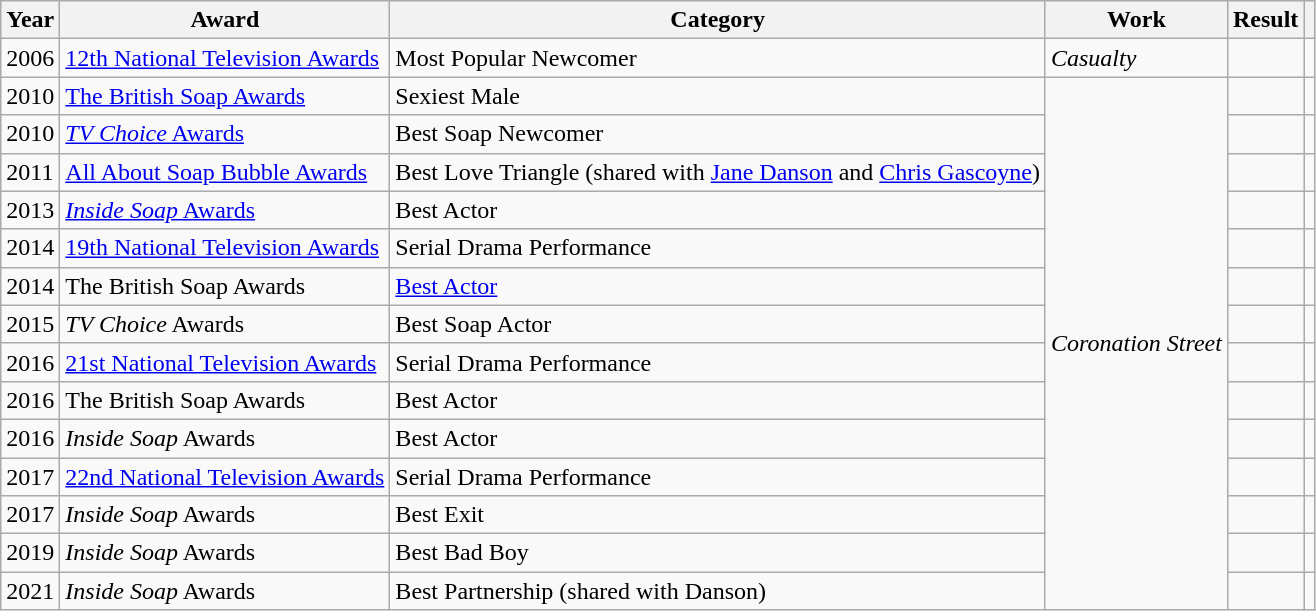<table class="wikitable">
<tr>
<th>Year</th>
<th>Award</th>
<th>Category</th>
<th>Work</th>
<th>Result</th>
<th></th>
</tr>
<tr>
<td>2006</td>
<td><a href='#'>12th National Television Awards</a></td>
<td>Most Popular Newcomer</td>
<td><em>Casualty</em></td>
<td></td>
<td align="center"></td>
</tr>
<tr>
<td>2010</td>
<td><a href='#'>The British Soap Awards</a></td>
<td>Sexiest Male</td>
<td rowspan="14"><em>Coronation Street</em></td>
<td></td>
<td align="center"></td>
</tr>
<tr>
<td>2010</td>
<td><a href='#'><em>TV Choice</em> Awards</a></td>
<td>Best Soap Newcomer</td>
<td></td>
<td align="center"></td>
</tr>
<tr>
<td>2011</td>
<td><a href='#'>All About Soap Bubble Awards</a></td>
<td>Best Love Triangle (shared with <a href='#'>Jane Danson</a> and <a href='#'>Chris Gascoyne</a>)</td>
<td></td>
<td align="center"></td>
</tr>
<tr>
<td>2013</td>
<td><a href='#'><em>Inside Soap</em> Awards</a></td>
<td>Best Actor</td>
<td></td>
<td align="center"></td>
</tr>
<tr>
<td>2014</td>
<td><a href='#'>19th National Television Awards</a></td>
<td>Serial Drama Performance</td>
<td></td>
<td align="center"></td>
</tr>
<tr>
<td>2014</td>
<td>The British Soap Awards</td>
<td><a href='#'>Best Actor</a></td>
<td></td>
<td align="center"></td>
</tr>
<tr>
<td>2015</td>
<td><em>TV Choice</em> Awards</td>
<td>Best Soap Actor</td>
<td></td>
<td align="center"></td>
</tr>
<tr>
<td>2016</td>
<td><a href='#'>21st National Television Awards</a></td>
<td>Serial Drama Performance</td>
<td></td>
<td align="center"></td>
</tr>
<tr>
<td>2016</td>
<td>The British Soap Awards</td>
<td>Best Actor</td>
<td></td>
<td align="center"></td>
</tr>
<tr>
<td>2016</td>
<td><em>Inside Soap</em> Awards</td>
<td>Best Actor</td>
<td></td>
<td align="center"></td>
</tr>
<tr>
<td>2017</td>
<td><a href='#'>22nd National Television Awards</a></td>
<td>Serial Drama Performance</td>
<td></td>
<td align="center"></td>
</tr>
<tr>
<td>2017</td>
<td><em>Inside Soap</em> Awards</td>
<td>Best Exit</td>
<td></td>
<td align="center"></td>
</tr>
<tr>
<td>2019</td>
<td><em>Inside Soap</em> Awards</td>
<td>Best Bad Boy</td>
<td></td>
<td align="center"></td>
</tr>
<tr>
<td>2021</td>
<td><em>Inside Soap</em> Awards</td>
<td>Best Partnership (shared with Danson)</td>
<td></td>
<td align="center"></td>
</tr>
</table>
